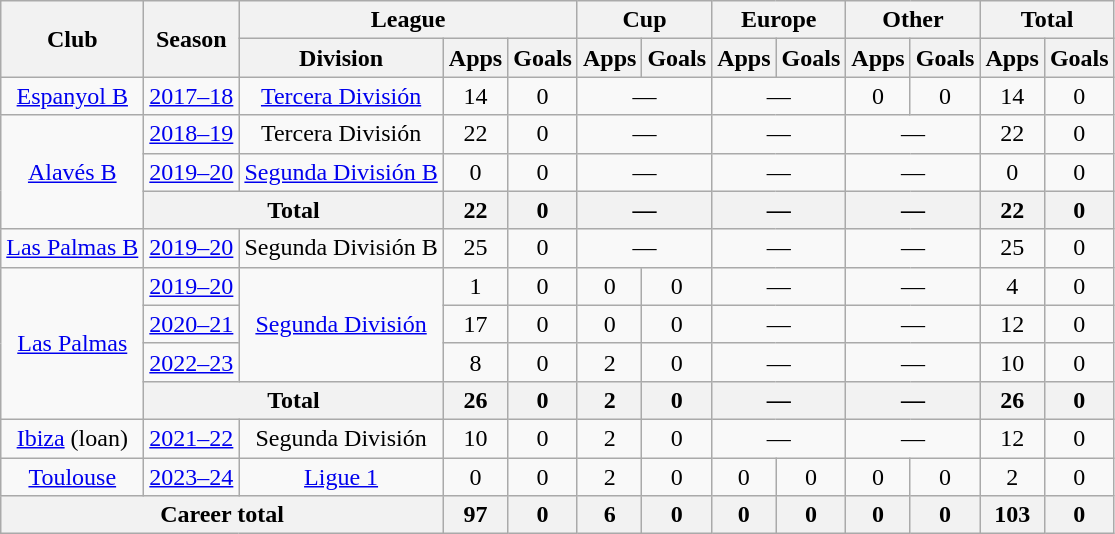<table class="wikitable" style="text-align: center">
<tr>
<th rowspan="2">Club</th>
<th rowspan="2">Season</th>
<th colspan="3">League</th>
<th colspan="2">Cup</th>
<th colspan="2">Europe</th>
<th colspan="2">Other</th>
<th colspan="2">Total</th>
</tr>
<tr>
<th>Division</th>
<th>Apps</th>
<th>Goals</th>
<th>Apps</th>
<th>Goals</th>
<th>Apps</th>
<th>Goals</th>
<th>Apps</th>
<th>Goals</th>
<th>Apps</th>
<th>Goals</th>
</tr>
<tr>
<td><a href='#'>Espanyol B</a></td>
<td><a href='#'>2017–18</a></td>
<td><a href='#'>Tercera División</a></td>
<td>14</td>
<td>0</td>
<td colspan="2">—</td>
<td colspan="2">—</td>
<td>0</td>
<td>0</td>
<td>14</td>
<td>0</td>
</tr>
<tr>
<td rowspan="3"><a href='#'>Alavés B</a></td>
<td><a href='#'>2018–19</a></td>
<td>Tercera División</td>
<td>22</td>
<td>0</td>
<td colspan="2">—</td>
<td colspan="2">—</td>
<td colspan="2">—</td>
<td>22</td>
<td>0</td>
</tr>
<tr>
<td><a href='#'>2019–20</a></td>
<td><a href='#'>Segunda División B</a></td>
<td>0</td>
<td>0</td>
<td colspan="2">—</td>
<td colspan="2">—</td>
<td colspan="2">—</td>
<td>0</td>
<td>0</td>
</tr>
<tr>
<th colspan="2">Total</th>
<th>22</th>
<th>0</th>
<th colspan="2">—</th>
<th colspan="2">—</th>
<th colspan="2">—</th>
<th>22</th>
<th>0</th>
</tr>
<tr>
<td><a href='#'>Las Palmas B</a></td>
<td><a href='#'>2019–20</a></td>
<td>Segunda División B</td>
<td>25</td>
<td>0</td>
<td colspan="2">—</td>
<td colspan="2">—</td>
<td colspan="2">—</td>
<td>25</td>
<td>0</td>
</tr>
<tr>
<td rowspan="4"><a href='#'>Las Palmas</a></td>
<td><a href='#'>2019–20</a></td>
<td rowspan="3"><a href='#'>Segunda División</a></td>
<td>1</td>
<td>0</td>
<td>0</td>
<td>0</td>
<td colspan="2">—</td>
<td colspan="2">—</td>
<td>4</td>
<td>0</td>
</tr>
<tr>
<td><a href='#'>2020–21</a></td>
<td>17</td>
<td>0</td>
<td>0</td>
<td>0</td>
<td colspan="2">—</td>
<td colspan="2">—</td>
<td>12</td>
<td>0</td>
</tr>
<tr>
<td><a href='#'>2022–23</a></td>
<td>8</td>
<td>0</td>
<td>2</td>
<td>0</td>
<td colspan="2">—</td>
<td colspan="2">—</td>
<td>10</td>
<td>0</td>
</tr>
<tr>
<th colspan="2">Total</th>
<th>26</th>
<th>0</th>
<th>2</th>
<th>0</th>
<th colspan="2">—</th>
<th colspan="2">—</th>
<th>26</th>
<th>0</th>
</tr>
<tr>
<td><a href='#'>Ibiza</a> (loan)</td>
<td><a href='#'>2021–22</a></td>
<td>Segunda División</td>
<td>10</td>
<td>0</td>
<td>2</td>
<td>0</td>
<td colspan="2">—</td>
<td colspan="2">—</td>
<td>12</td>
<td>0</td>
</tr>
<tr>
<td><a href='#'>Toulouse</a></td>
<td><a href='#'>2023–24</a></td>
<td><a href='#'>Ligue 1</a></td>
<td>0</td>
<td>0</td>
<td>2</td>
<td>0</td>
<td>0</td>
<td>0</td>
<td>0</td>
<td>0</td>
<td>2</td>
<td>0</td>
</tr>
<tr>
<th colspan="3">Career total</th>
<th>97</th>
<th>0</th>
<th>6</th>
<th>0</th>
<th>0</th>
<th>0</th>
<th>0</th>
<th>0</th>
<th>103</th>
<th>0</th>
</tr>
</table>
